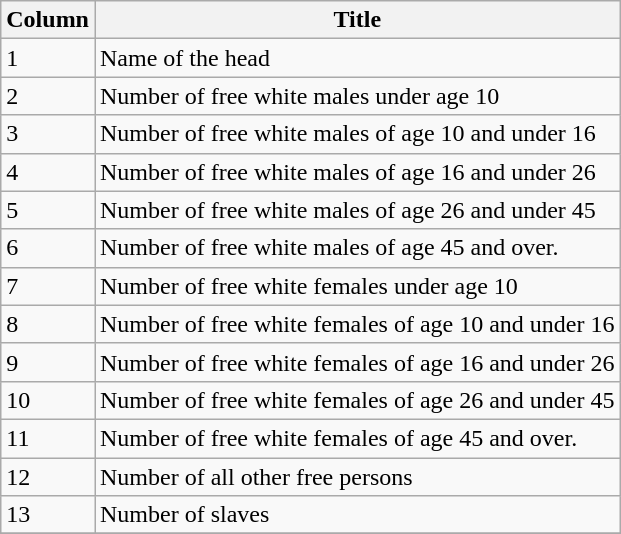<table border="1" class="wikitable">
<tr>
<th>Column</th>
<th>Title</th>
</tr>
<tr>
<td>1</td>
<td>Name of the head</td>
</tr>
<tr>
<td>2</td>
<td>Number of free white males under age 10</td>
</tr>
<tr>
<td>3</td>
<td>Number of free white males of age 10 and under 16</td>
</tr>
<tr>
<td>4</td>
<td>Number of free white males of age 16 and under 26</td>
</tr>
<tr>
<td>5</td>
<td>Number of free white males of age 26 and under 45</td>
</tr>
<tr>
<td>6</td>
<td>Number of free white males of age 45 and over.</td>
</tr>
<tr>
<td>7</td>
<td>Number of free white females under age 10</td>
</tr>
<tr>
<td>8</td>
<td>Number of free white females of age 10 and under 16</td>
</tr>
<tr>
<td>9</td>
<td>Number of free white females of age 16 and under 26</td>
</tr>
<tr>
<td>10</td>
<td>Number of free white females of age 26 and under 45</td>
</tr>
<tr>
<td>11</td>
<td>Number of free white females of age 45 and over.</td>
</tr>
<tr>
<td>12</td>
<td>Number of all other free persons</td>
</tr>
<tr>
<td>13</td>
<td>Number of slaves</td>
</tr>
<tr>
</tr>
</table>
